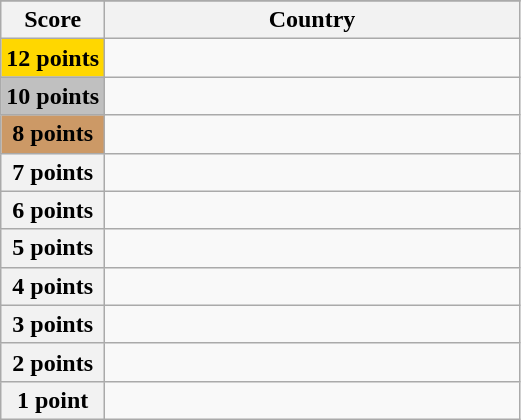<table class="wikitable">
<tr>
</tr>
<tr>
<th scope="col" width="20%">Score</th>
<th scope="col">Country</th>
</tr>
<tr>
<th scope="row" style="background:gold">12 points</th>
<td></td>
</tr>
<tr>
<th scope="row" style="background:silver">10 points</th>
<td></td>
</tr>
<tr>
<th scope="row" style="background:#CC9966">8 points</th>
<td></td>
</tr>
<tr>
<th scope="row">7 points</th>
<td></td>
</tr>
<tr>
<th scope="row">6 points</th>
<td></td>
</tr>
<tr>
<th scope="row">5 points</th>
<td></td>
</tr>
<tr>
<th scope="row">4 points</th>
<td></td>
</tr>
<tr>
<th scope="row">3 points</th>
<td></td>
</tr>
<tr>
<th scope="row">2 points</th>
<td></td>
</tr>
<tr>
<th scope="row">1 point</th>
<td></td>
</tr>
</table>
